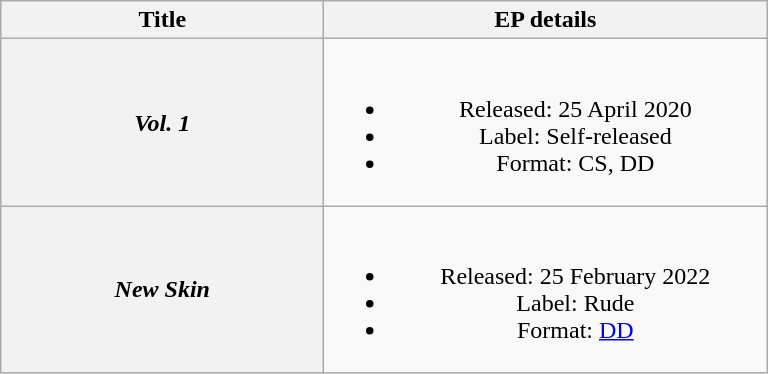<table class="wikitable plainrowheaders" style="text-align:center;" border="1">
<tr>
<th scope="col" style="width:13em;">Title</th>
<th scope="col" style="width:18em;">EP details</th>
</tr>
<tr>
<th scope="row"><em>Vol. 1</em></th>
<td><br><ul><li>Released: 25 April 2020</li><li>Label: Self-released</li><li>Format: CS, DD</li></ul></td>
</tr>
<tr>
<th scope="row"><em>New Skin</em></th>
<td><br><ul><li>Released: 25 February 2022</li><li>Label: Rude</li><li>Format: <a href='#'>DD</a></li></ul></td>
</tr>
</table>
